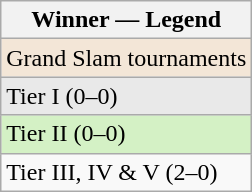<table class="wikitable sortable mw-collapsible mw-collapsed">
<tr>
<th>Winner — Legend</th>
</tr>
<tr>
<td bgcolor=#f3e6d7>Grand Slam tournaments</td>
</tr>
<tr>
<td bgcolor=#e9e9e9>Tier I (0–0)</td>
</tr>
<tr>
<td bgcolor=#d4f1c5>Tier II (0–0)</td>
</tr>
<tr>
<td>Tier III, IV & V (2–0)</td>
</tr>
</table>
